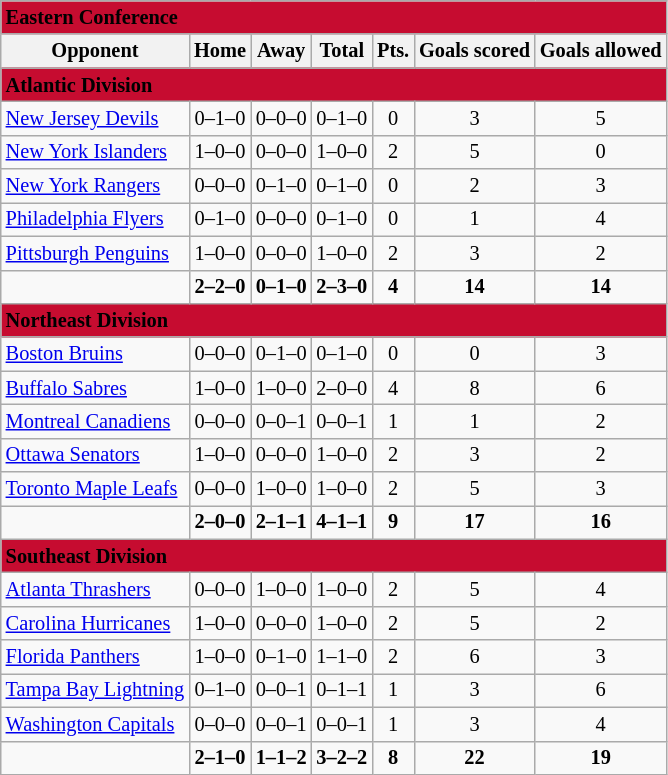<table class="wikitable" style="font-size: 85%; text-align: center">
<tr>
<td colspan="7" style="text-align:left; background:#c60c30"><span> <strong>Eastern Conference</strong> </span></td>
</tr>
<tr>
<th>Opponent</th>
<th>Home</th>
<th>Away</th>
<th>Total</th>
<th>Pts.</th>
<th>Goals scored</th>
<th>Goals allowed</th>
</tr>
<tr>
<td colspan="7" style="text-align:left; background:#c60c30"><span> <strong>Atlantic Division</strong> </span></td>
</tr>
<tr>
<td style="text-align:left"><a href='#'>New Jersey Devils</a></td>
<td>0–1–0</td>
<td>0–0–0</td>
<td>0–1–0</td>
<td>0</td>
<td>3</td>
<td>5</td>
</tr>
<tr>
<td style="text-align:left"><a href='#'>New York Islanders</a></td>
<td>1–0–0</td>
<td>0–0–0</td>
<td>1–0–0</td>
<td>2</td>
<td>5</td>
<td>0</td>
</tr>
<tr>
<td style="text-align:left"><a href='#'>New York Rangers</a></td>
<td>0–0–0</td>
<td>0–1–0</td>
<td>0–1–0</td>
<td>0</td>
<td>2</td>
<td>3</td>
</tr>
<tr>
<td style="text-align:left"><a href='#'>Philadelphia Flyers</a></td>
<td>0–1–0</td>
<td>0–0–0</td>
<td>0–1–0</td>
<td>0</td>
<td>1</td>
<td>4</td>
</tr>
<tr>
<td style="text-align:left"><a href='#'>Pittsburgh Penguins</a></td>
<td>1–0–0</td>
<td>0–0–0</td>
<td>1–0–0</td>
<td>2</td>
<td>3</td>
<td>2</td>
</tr>
<tr style="font-weight:bold">
<td></td>
<td>2–2–0</td>
<td>0–1–0</td>
<td>2–3–0</td>
<td>4</td>
<td>14</td>
<td>14</td>
</tr>
<tr>
<td colspan="7" style="text-align:left; background:#c60c30"><span> <strong>Northeast Division</strong> </span></td>
</tr>
<tr>
<td style="text-align:left"><a href='#'>Boston Bruins</a></td>
<td>0–0–0</td>
<td>0–1–0</td>
<td>0–1–0</td>
<td>0</td>
<td>0</td>
<td>3</td>
</tr>
<tr>
<td style="text-align:left"><a href='#'>Buffalo Sabres</a></td>
<td>1–0–0</td>
<td>1–0–0</td>
<td>2–0–0</td>
<td>4</td>
<td>8</td>
<td>6</td>
</tr>
<tr>
<td style="text-align:left"><a href='#'>Montreal Canadiens</a></td>
<td>0–0–0</td>
<td>0–0–1</td>
<td>0–0–1</td>
<td>1</td>
<td>1</td>
<td>2</td>
</tr>
<tr>
<td style="text-align:left"><a href='#'>Ottawa Senators</a></td>
<td>1–0–0</td>
<td>0–0–0</td>
<td>1–0–0</td>
<td>2</td>
<td>3</td>
<td>2</td>
</tr>
<tr>
<td style="text-align:left"><a href='#'>Toronto Maple Leafs</a></td>
<td>0–0–0</td>
<td>1–0–0</td>
<td>1–0–0</td>
<td>2</td>
<td>5</td>
<td>3</td>
</tr>
<tr style="font-weight:bold">
<td></td>
<td>2–0–0</td>
<td>2–1–1</td>
<td>4–1–1</td>
<td>9</td>
<td>17</td>
<td>16</td>
</tr>
<tr>
<td colspan="7" style="text-align:left; background:#c60c30"><span> <strong>Southeast Division</strong> </span></td>
</tr>
<tr>
<td style="text-align:left"><a href='#'>Atlanta Thrashers</a></td>
<td>0–0–0</td>
<td>1–0–0</td>
<td>1–0–0</td>
<td>2</td>
<td>5</td>
<td>4</td>
</tr>
<tr>
<td style="text-align:left"><a href='#'>Carolina Hurricanes</a></td>
<td>1–0–0</td>
<td>0–0–0</td>
<td>1–0–0</td>
<td>2</td>
<td>5</td>
<td>2</td>
</tr>
<tr>
<td style="text-align:left"><a href='#'>Florida Panthers</a></td>
<td>1–0–0</td>
<td>0–1–0</td>
<td>1–1–0</td>
<td>2</td>
<td>6</td>
<td>3</td>
</tr>
<tr>
<td style="text-align:left"><a href='#'>Tampa Bay Lightning</a></td>
<td>0–1–0</td>
<td>0–0–1</td>
<td>0–1–1</td>
<td>1</td>
<td>3</td>
<td>6</td>
</tr>
<tr>
<td style="text-align:left"><a href='#'>Washington Capitals</a></td>
<td>0–0–0</td>
<td>0–0–1</td>
<td>0–0–1</td>
<td>1</td>
<td>3</td>
<td>4</td>
</tr>
<tr style="font-weight:bold">
<td></td>
<td>2–1–0</td>
<td>1–1–2</td>
<td>3–2–2</td>
<td>8</td>
<td>22</td>
<td>19</td>
</tr>
</table>
